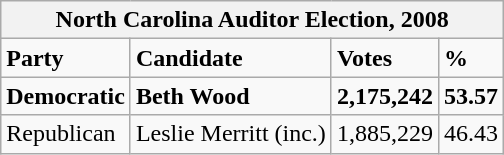<table class="wikitable">
<tr>
<th colspan="4">North Carolina Auditor Election, 2008</th>
</tr>
<tr>
<td><strong>Party</strong></td>
<td><strong>Candidate</strong></td>
<td><strong>Votes</strong></td>
<td><strong>%</strong></td>
</tr>
<tr>
<td><strong>Democratic</strong></td>
<td><strong>Beth Wood</strong></td>
<td><strong>2,175,242</strong></td>
<td><strong>53.57</strong></td>
</tr>
<tr>
<td>Republican</td>
<td>Leslie Merritt (inc.)</td>
<td>1,885,229</td>
<td>46.43</td>
</tr>
</table>
